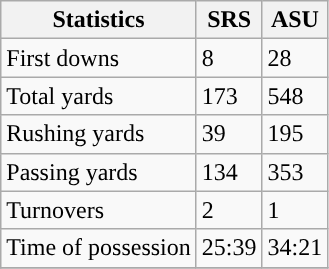<table class="wikitable" style="float: left;">
<tr>
<th>Statistics</th>
<th>SRS</th>
<th>ASU</th>
</tr>
<tr>
<td>First downs</td>
<td>8</td>
<td>28</td>
</tr>
<tr>
<td>Total yards</td>
<td>173</td>
<td>548</td>
</tr>
<tr>
<td>Rushing yards</td>
<td>39</td>
<td>195</td>
</tr>
<tr>
<td>Passing yards</td>
<td>134</td>
<td>353</td>
</tr>
<tr>
<td>Turnovers</td>
<td>2</td>
<td>1</td>
</tr>
<tr>
<td>Time of possession</td>
<td>25:39</td>
<td>34:21</td>
</tr>
<tr>
</tr>
</table>
